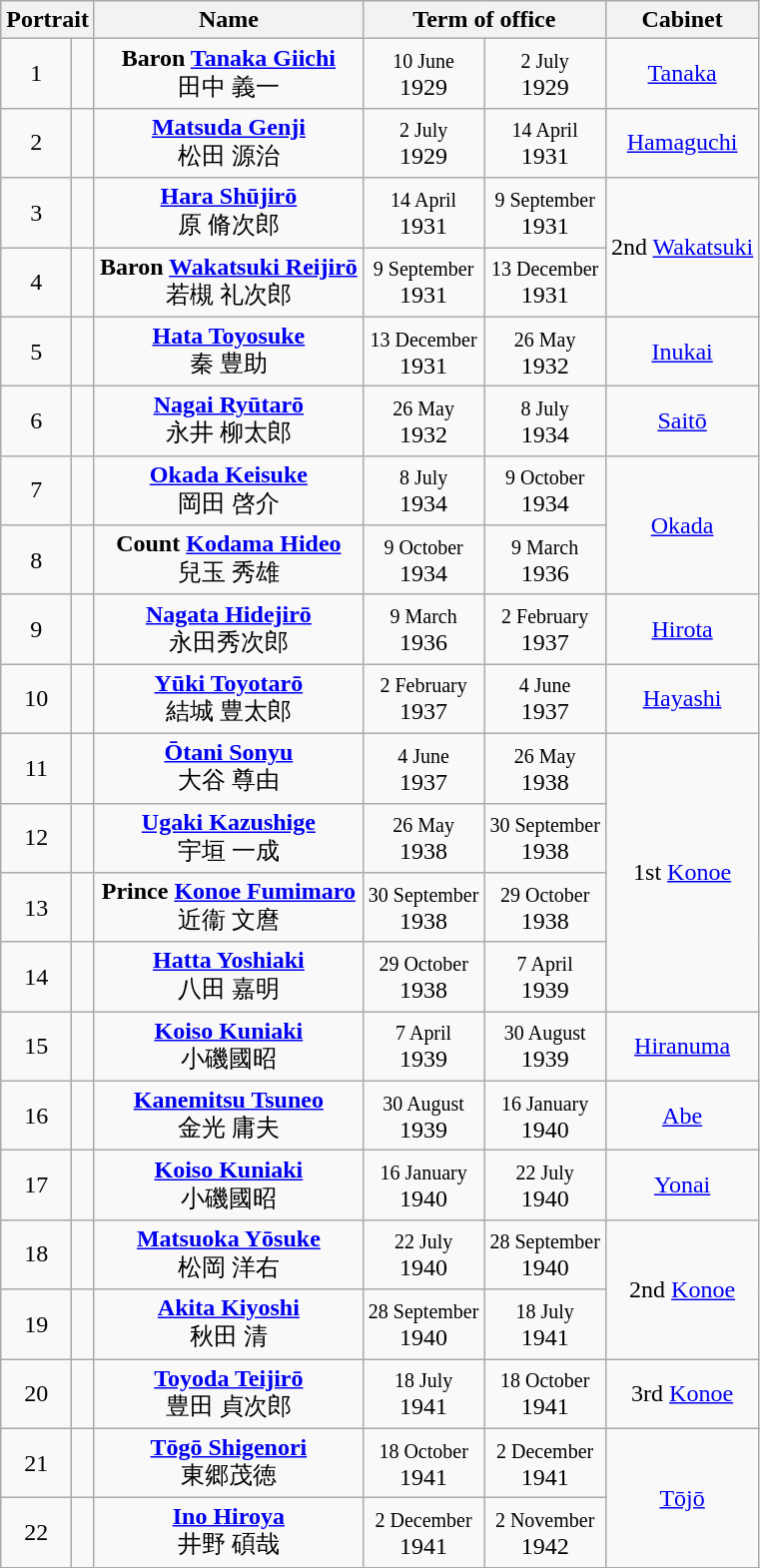<table class=wikitable style="text-align:center">
<tr>
<th colspan="2">Portrait</th>
<th>Name</th>
<th colspan="2">Term of office</th>
<th>Cabinet</th>
</tr>
<tr>
<td>1</td>
<td></td>
<td><strong>Baron <a href='#'>Tanaka Giichi</a></strong><br>田中 義一</td>
<td><small>10 June</small><br>1929</td>
<td><small>2 July</small><br>1929</td>
<td><a href='#'>Tanaka</a></td>
</tr>
<tr>
<td>2</td>
<td></td>
<td><strong><a href='#'>Matsuda Genji</a></strong><br>松田 源治</td>
<td><small>2 July</small><br>1929</td>
<td><small>14 April</small><br>1931</td>
<td><a href='#'>Hamaguchi</a></td>
</tr>
<tr>
<td>3</td>
<td></td>
<td><strong><a href='#'>Hara Shūjirō</a></strong><br>原 脩次郎</td>
<td><small>14 April</small><br>1931</td>
<td><small>9 September</small><br>1931</td>
<td rowspan=2>2nd <a href='#'>Wakatsuki</a></td>
</tr>
<tr>
<td>4</td>
<td></td>
<td><strong>Baron <a href='#'>Wakatsuki Reijirō</a></strong><br>若槻 礼次郎</td>
<td><small>9 September</small><br>1931</td>
<td><small>13 December</small><br>1931</td>
</tr>
<tr>
<td>5</td>
<td></td>
<td><strong><a href='#'>Hata Toyosuke</a></strong><br>秦 豊助</td>
<td><small>13 December</small><br>1931</td>
<td><small>26 May</small><br>1932</td>
<td><a href='#'>Inukai</a></td>
</tr>
<tr>
<td>6</td>
<td></td>
<td><strong><a href='#'>Nagai Ryūtarō</a></strong><br>永井 柳太郎</td>
<td><small>26 May</small><br>1932</td>
<td><small>8 July</small><br>1934</td>
<td><a href='#'>Saitō</a></td>
</tr>
<tr>
<td>7</td>
<td></td>
<td><strong><a href='#'>Okada Keisuke</a></strong><br>岡田 啓介</td>
<td><small>8 July</small><br>1934</td>
<td><small>9 October</small><br>1934</td>
<td rowspan=2><a href='#'>Okada</a></td>
</tr>
<tr>
<td>8</td>
<td></td>
<td><strong>Count <a href='#'>Kodama Hideo</a></strong><br>兒玉 秀雄</td>
<td><small>9 October</small><br>1934</td>
<td><small>9 March</small><br>1936</td>
</tr>
<tr>
<td>9</td>
<td></td>
<td><strong><a href='#'>Nagata Hidejirō</a></strong><br>永田秀次郎</td>
<td><small>9 March</small><br>1936</td>
<td><small>2 February</small><br>1937</td>
<td><a href='#'>Hirota</a></td>
</tr>
<tr>
<td>10</td>
<td></td>
<td><strong><a href='#'>Yūki Toyotarō</a></strong><br>結城 豊太郎</td>
<td><small>2 February</small><br>1937</td>
<td><small>4 June</small><br>1937</td>
<td><a href='#'>Hayashi</a></td>
</tr>
<tr>
<td>11</td>
<td></td>
<td><strong><a href='#'>Ōtani Sonyu</a></strong><br>大谷 尊由</td>
<td><small>4 June</small><br>1937</td>
<td><small>26 May</small><br>1938</td>
<td rowspan=4>1st <a href='#'>Konoe</a></td>
</tr>
<tr>
<td>12</td>
<td></td>
<td><strong><a href='#'>Ugaki Kazushige</a></strong><br>宇垣 一成</td>
<td><small>26 May</small><br>1938</td>
<td><small>30 September</small><br>1938</td>
</tr>
<tr>
<td>13</td>
<td></td>
<td><strong>Prince <a href='#'>Konoe Fumimaro</a></strong><br>近衞 文麿</td>
<td><small>30 September</small><br>1938</td>
<td><small>29 October</small><br>1938</td>
</tr>
<tr>
<td>14</td>
<td></td>
<td><strong><a href='#'>Hatta Yoshiaki</a></strong><br>八田 嘉明</td>
<td><small>29 October</small><br>1938</td>
<td><small>7 April</small><br>1939</td>
</tr>
<tr>
<td>15</td>
<td></td>
<td><strong><a href='#'>Koiso Kuniaki</a></strong><br>小磯國昭</td>
<td><small>7 April</small><br>1939</td>
<td><small>30 August</small><br>1939</td>
<td><a href='#'>Hiranuma</a></td>
</tr>
<tr>
<td>16</td>
<td></td>
<td><strong><a href='#'>Kanemitsu Tsuneo</a></strong><br>金光 庸夫</td>
<td><small>30 August</small><br>1939</td>
<td><small>16 January</small><br>1940</td>
<td><a href='#'>Abe</a></td>
</tr>
<tr>
<td>17</td>
<td></td>
<td><strong><a href='#'>Koiso Kuniaki</a></strong><br>小磯國昭</td>
<td><small>16 January</small><br>1940</td>
<td><small>22 July</small><br>1940</td>
<td><a href='#'>Yonai</a></td>
</tr>
<tr>
<td>18</td>
<td></td>
<td><strong><a href='#'>Matsuoka Yōsuke</a></strong><br>松岡 洋右</td>
<td><small>22 July</small><br>1940</td>
<td><small>28 September</small><br>1940</td>
<td rowspan=2>2nd <a href='#'>Konoe</a></td>
</tr>
<tr>
<td>19</td>
<td></td>
<td><strong><a href='#'>Akita Kiyoshi</a></strong><br>秋田 清</td>
<td><small>28 September</small><br>1940</td>
<td><small>18 July</small><br>1941</td>
</tr>
<tr>
<td>20</td>
<td></td>
<td><strong><a href='#'>Toyoda Teijirō</a></strong><br>豊田 貞次郎</td>
<td><small>18 July</small><br>1941</td>
<td><small>18 October</small><br>1941</td>
<td>3rd <a href='#'>Konoe</a></td>
</tr>
<tr>
<td>21</td>
<td></td>
<td><strong><a href='#'>Tōgō Shigenori</a></strong><br>東郷茂徳</td>
<td><small>18 October</small><br>1941</td>
<td><small>2 December</small><br>1941</td>
<td rowspan=2><a href='#'>Tōjō</a></td>
</tr>
<tr>
<td>22</td>
<td></td>
<td><strong><a href='#'>Ino Hiroya</a></strong><br>井野 碩哉</td>
<td><small>2 December</small><br>1941</td>
<td><small>2 November</small><br>1942</td>
</tr>
</table>
